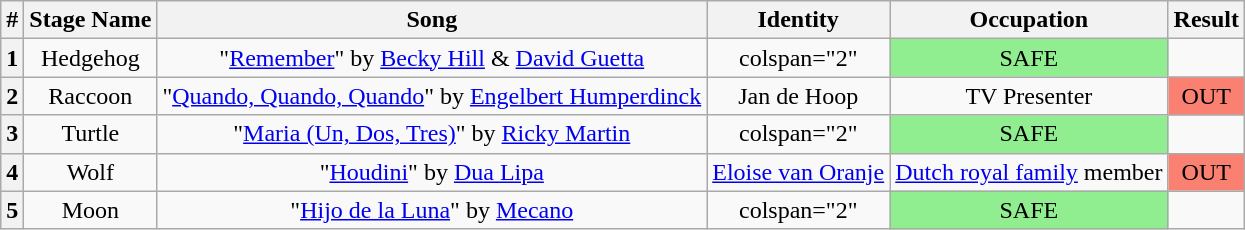<table class="wikitable plainrowheaders" style="text-align: center;">
<tr>
<th><strong>#</strong></th>
<th><strong>Stage Name</strong></th>
<th><strong>Song</strong></th>
<th>Identity</th>
<th><strong>Occupation</strong></th>
<th>Result</th>
</tr>
<tr>
<th>1</th>
<td>Hedgehog</td>
<td>"<a href='#'>Remember</a>" by <a href='#'>Becky Hill</a> & <a href='#'>David Guetta</a></td>
<td>colspan="2" </td>
<td bgcolor="lightgreen">SAFE</td>
</tr>
<tr>
<th>2</th>
<td>Raccoon</td>
<td>"<a href='#'>Quando, Quando, Quando</a>" by <a href='#'>Engelbert Humperdinck</a></td>
<td>Jan de Hoop</td>
<td>TV Presenter</td>
<td bgcolor="salmon">OUT</td>
</tr>
<tr>
<th>3</th>
<td>Turtle</td>
<td>"<a href='#'>Maria (Un, Dos, Tres)</a>" by <a href='#'>Ricky Martin</a></td>
<td>colspan="2" </td>
<td bgcolor="lightgreen">SAFE</td>
</tr>
<tr>
<th>4</th>
<td>Wolf</td>
<td>"<a href='#'>Houdini</a>" by <a href='#'>Dua Lipa</a></td>
<td><a href='#'>Eloise van Oranje</a></td>
<td><a href='#'>Dutch royal family</a> member</td>
<td bgcolor="salmon">OUT</td>
</tr>
<tr>
<th>5</th>
<td>Moon</td>
<td>"<a href='#'>Hijo de la Luna</a>" by <a href='#'>Mecano</a></td>
<td>colspan="2" </td>
<td bgcolor="lightgreen">SAFE</td>
</tr>
</table>
